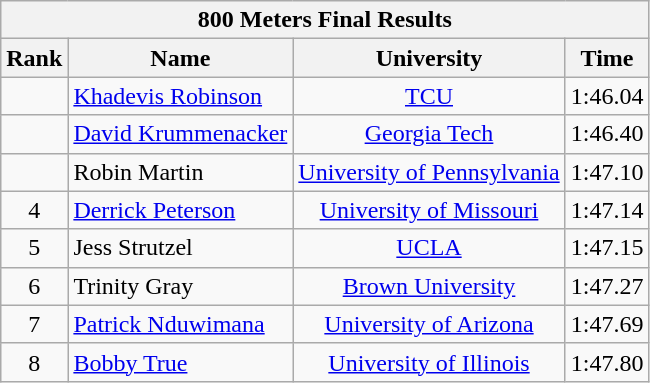<table class="wikitable sortable" style="text-align:center">
<tr>
<th colspan="4">800 Meters Final Results</th>
</tr>
<tr>
<th>Rank</th>
<th>Name</th>
<th>University</th>
<th>Time</th>
</tr>
<tr>
<td></td>
<td align=left><a href='#'>Khadevis Robinson</a></td>
<td><a href='#'>TCU</a></td>
<td>1:46.04</td>
</tr>
<tr>
<td></td>
<td align=left><a href='#'>David Krummenacker</a></td>
<td><a href='#'>Georgia Tech</a></td>
<td>1:46.40</td>
</tr>
<tr>
<td></td>
<td align=left>Robin Martin</td>
<td><a href='#'>University of Pennsylvania</a></td>
<td>1:47.10</td>
</tr>
<tr>
<td>4</td>
<td align=left><a href='#'>Derrick Peterson</a></td>
<td><a href='#'>University of Missouri</a></td>
<td>1:47.14</td>
</tr>
<tr>
<td>5</td>
<td align=left>Jess Strutzel</td>
<td><a href='#'>UCLA</a></td>
<td>1:47.15</td>
</tr>
<tr>
<td>6</td>
<td align=left>Trinity Gray</td>
<td><a href='#'>Brown University</a></td>
<td>1:47.27</td>
</tr>
<tr>
<td>7</td>
<td align=left><a href='#'>Patrick Nduwimana</a></td>
<td><a href='#'>University of Arizona</a></td>
<td>1:47.69</td>
</tr>
<tr>
<td>8</td>
<td align=left><a href='#'>Bobby True</a></td>
<td><a href='#'>University of Illinois</a></td>
<td>1:47.80</td>
</tr>
</table>
